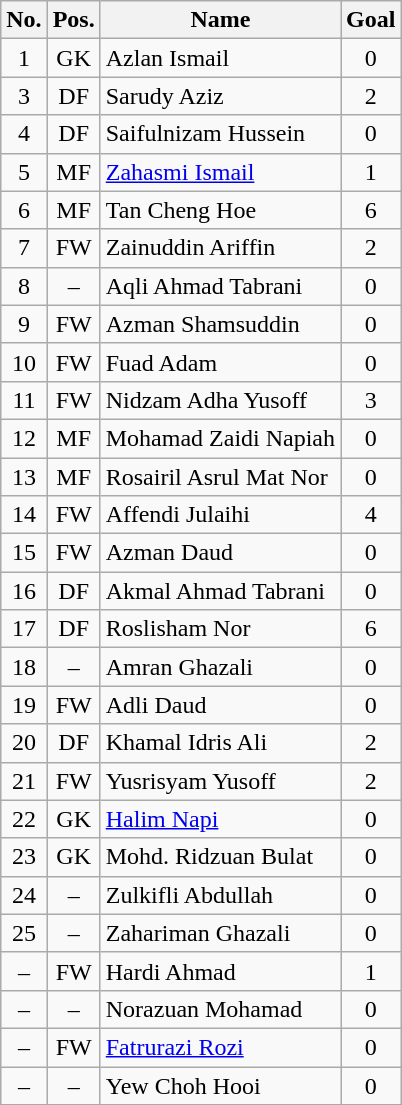<table class="wikitable" style="text-align:center">
<tr>
<th>No.</th>
<th>Pos.</th>
<th>Name</th>
<th>Goal</th>
</tr>
<tr>
<td>1</td>
<td>GK</td>
<td align="left">Azlan Ismail</td>
<td>0</td>
</tr>
<tr>
<td>3</td>
<td>DF</td>
<td align="left">Sarudy Aziz</td>
<td>2</td>
</tr>
<tr>
<td>4</td>
<td>DF</td>
<td align="left">Saifulnizam Hussein</td>
<td>0</td>
</tr>
<tr>
<td>5</td>
<td>MF</td>
<td align="left"><a href='#'>Zahasmi Ismail</a></td>
<td>1</td>
</tr>
<tr>
<td>6</td>
<td>MF</td>
<td align="left">Tan Cheng Hoe</td>
<td>6</td>
</tr>
<tr>
<td>7</td>
<td>FW</td>
<td align="left">Zainuddin Ariffin</td>
<td>2</td>
</tr>
<tr>
<td>8</td>
<td>–</td>
<td align="left">Aqli Ahmad Tabrani</td>
<td>0</td>
</tr>
<tr>
<td>9</td>
<td>FW</td>
<td align="left">Azman Shamsuddin</td>
<td>0</td>
</tr>
<tr>
<td>10</td>
<td>FW</td>
<td align="left">Fuad Adam</td>
<td>0</td>
</tr>
<tr>
<td>11</td>
<td>FW</td>
<td align="left">Nidzam Adha Yusoff</td>
<td>3</td>
</tr>
<tr>
<td>12</td>
<td>MF</td>
<td align="left">Mohamad Zaidi Napiah</td>
<td>0</td>
</tr>
<tr>
<td>13</td>
<td>MF</td>
<td align="left">Rosairil Asrul Mat Nor</td>
<td>0</td>
</tr>
<tr>
<td>14</td>
<td>FW</td>
<td align="left">Affendi Julaihi</td>
<td>4</td>
</tr>
<tr>
<td>15</td>
<td>FW</td>
<td align="left">Azman Daud</td>
<td>0</td>
</tr>
<tr>
<td>16</td>
<td>DF</td>
<td align="left">Akmal Ahmad Tabrani</td>
<td>0</td>
</tr>
<tr>
<td>17</td>
<td>DF</td>
<td align="left">Roslisham Nor</td>
<td>6</td>
</tr>
<tr>
<td>18</td>
<td>–</td>
<td align="left">Amran Ghazali</td>
<td>0</td>
</tr>
<tr>
<td>19</td>
<td>FW</td>
<td align="left">Adli Daud</td>
<td>0</td>
</tr>
<tr>
<td>20</td>
<td>DF</td>
<td align="left">Khamal Idris Ali</td>
<td>2</td>
</tr>
<tr>
<td>21</td>
<td>FW</td>
<td align="left">Yusrisyam Yusoff</td>
<td>2</td>
</tr>
<tr>
<td>22</td>
<td>GK</td>
<td align="left"><a href='#'>Halim Napi</a></td>
<td>0</td>
</tr>
<tr>
<td>23</td>
<td>GK</td>
<td align="left">Mohd. Ridzuan Bulat</td>
<td>0</td>
</tr>
<tr>
<td>24</td>
<td>–</td>
<td align="left">Zulkifli Abdullah</td>
<td>0</td>
</tr>
<tr>
<td>25</td>
<td>–</td>
<td align="left">Zahariman Ghazali</td>
<td>0</td>
</tr>
<tr>
<td>–</td>
<td>FW</td>
<td align="left">Hardi Ahmad</td>
<td>1</td>
</tr>
<tr>
<td>–</td>
<td>–</td>
<td align="left">Norazuan Mohamad</td>
<td>0</td>
</tr>
<tr>
<td>–</td>
<td>FW</td>
<td align="left"><a href='#'>Fatrurazi Rozi</a></td>
<td>0</td>
</tr>
<tr>
<td>–</td>
<td>–</td>
<td align="left">Yew Choh Hooi</td>
<td>0</td>
</tr>
<tr>
</tr>
</table>
